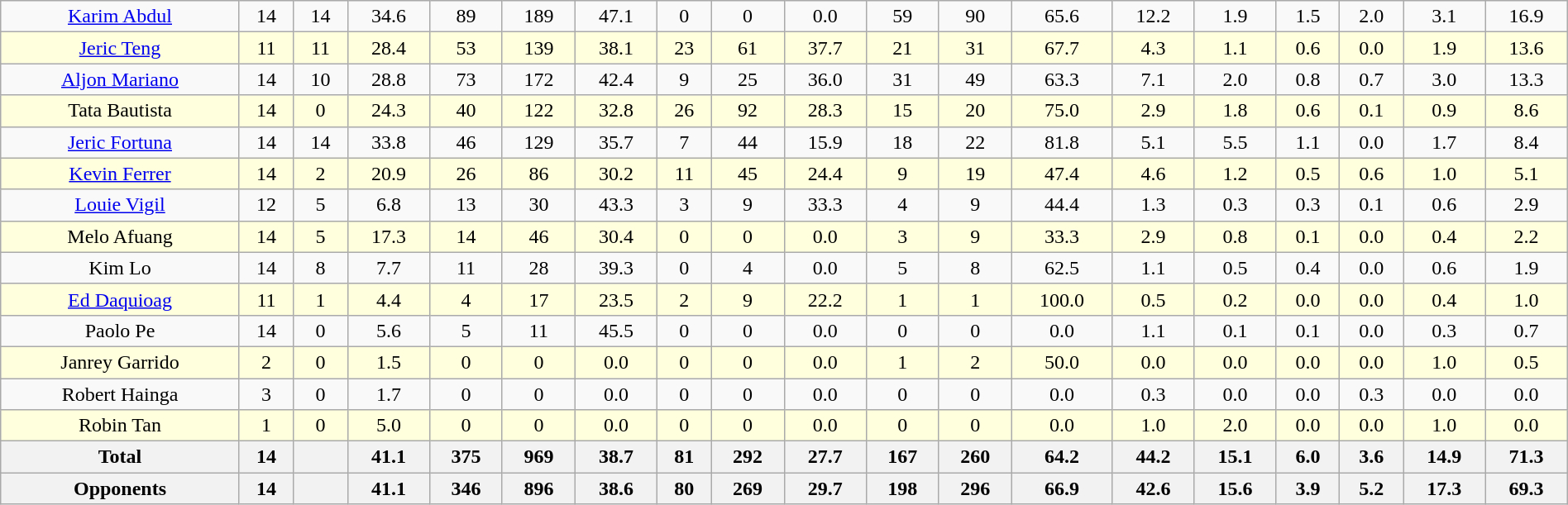<table class=wikitable width=100%>
<tr align=center>
<td><a href='#'>Karim Abdul</a></td>
<td>14</td>
<td>14</td>
<td style=>34.6</td>
<td>89</td>
<td>189</td>
<td style=>47.1</td>
<td>0</td>
<td>0</td>
<td>0.0</td>
<td>59</td>
<td>90</td>
<td>65.6</td>
<td style=>12.2</td>
<td>1.9</td>
<td style=>1.5</td>
<td style=>2.0</td>
<td>3.1</td>
<td style=>16.9</td>
</tr>
<tr bgcolor=#ffffdd align=center>
<td><a href='#'>Jeric Teng</a></td>
<td>11</td>
<td>11</td>
<td>28.4</td>
<td>53</td>
<td>139</td>
<td>38.1</td>
<td>23</td>
<td>61</td>
<td style=>37.7</td>
<td>21</td>
<td>31</td>
<td>67.7</td>
<td>4.3</td>
<td>1.1</td>
<td>0.6</td>
<td>0.0</td>
<td>1.9</td>
<td>13.6</td>
</tr>
<tr align=center>
<td><a href='#'>Aljon Mariano</a></td>
<td>14</td>
<td>10</td>
<td>28.8</td>
<td>73</td>
<td>172</td>
<td>42.4</td>
<td>9</td>
<td>25</td>
<td>36.0</td>
<td>31</td>
<td>49</td>
<td>63.3</td>
<td>7.1</td>
<td>2.0</td>
<td>0.8</td>
<td>0.7</td>
<td>3.0</td>
<td>13.3</td>
</tr>
<tr bgcolor=#ffffdd align=center>
<td>Tata Bautista</td>
<td>14</td>
<td>0</td>
<td>24.3</td>
<td>40</td>
<td>122</td>
<td>32.8</td>
<td>26</td>
<td>92</td>
<td>28.3</td>
<td>15</td>
<td>20</td>
<td>75.0</td>
<td>2.9</td>
<td>1.8</td>
<td>0.6</td>
<td>0.1</td>
<td>0.9</td>
<td>8.6</td>
</tr>
<tr align=center>
<td><a href='#'>Jeric Fortuna</a></td>
<td>14</td>
<td>14</td>
<td>33.8</td>
<td>46</td>
<td>129</td>
<td>35.7</td>
<td>7</td>
<td>44</td>
<td>15.9</td>
<td>18</td>
<td>22</td>
<td>81.8</td>
<td>5.1</td>
<td style=>5.5</td>
<td>1.1</td>
<td>0.0</td>
<td>1.7</td>
<td>8.4</td>
</tr>
<tr bgcolor=#ffffdd align=center>
<td><a href='#'>Kevin Ferrer</a></td>
<td>14</td>
<td>2</td>
<td>20.9</td>
<td>26</td>
<td>86</td>
<td>30.2</td>
<td>11</td>
<td>45</td>
<td>24.4</td>
<td>9</td>
<td>19</td>
<td>47.4</td>
<td>4.6</td>
<td>1.2</td>
<td>0.5</td>
<td>0.6</td>
<td>1.0</td>
<td>5.1</td>
</tr>
<tr align=center>
<td><a href='#'>Louie Vigil</a></td>
<td>12</td>
<td>5</td>
<td>6.8</td>
<td>13</td>
<td>30</td>
<td>43.3</td>
<td>3</td>
<td>9</td>
<td>33.3</td>
<td>4</td>
<td>9</td>
<td>44.4</td>
<td>1.3</td>
<td>0.3</td>
<td>0.3</td>
<td>0.1</td>
<td>0.6</td>
<td>2.9</td>
</tr>
<tr bgcolor=#ffffdd align=center>
<td>Melo Afuang</td>
<td>14</td>
<td>5</td>
<td>17.3</td>
<td>14</td>
<td>46</td>
<td>30.4</td>
<td>0</td>
<td>0</td>
<td>0.0</td>
<td>3</td>
<td>9</td>
<td>33.3</td>
<td>2.9</td>
<td>0.8</td>
<td>0.1</td>
<td>0.0</td>
<td>0.4</td>
<td>2.2</td>
</tr>
<tr align=center>
<td>Kim Lo</td>
<td>14</td>
<td>8</td>
<td>7.7</td>
<td>11</td>
<td>28</td>
<td>39.3</td>
<td>0</td>
<td>4</td>
<td>0.0</td>
<td>5</td>
<td>8</td>
<td>62.5</td>
<td>1.1</td>
<td>0.5</td>
<td>0.4</td>
<td>0.0</td>
<td>0.6</td>
<td>1.9</td>
</tr>
<tr bgcolor=#ffffdd align=center>
<td><a href='#'>Ed Daquioag</a></td>
<td>11</td>
<td>1</td>
<td>4.4</td>
<td>4</td>
<td>17</td>
<td>23.5</td>
<td>2</td>
<td>9</td>
<td>22.2</td>
<td>1</td>
<td>1</td>
<td style=>100.0</td>
<td>0.5</td>
<td>0.2</td>
<td>0.0</td>
<td>0.0</td>
<td>0.4</td>
<td>1.0</td>
</tr>
<tr align=center>
<td>Paolo Pe</td>
<td>14</td>
<td>0</td>
<td>5.6</td>
<td>5</td>
<td>11</td>
<td>45.5</td>
<td>0</td>
<td>0</td>
<td>0.0</td>
<td>0</td>
<td>0</td>
<td>0.0</td>
<td>1.1</td>
<td>0.1</td>
<td>0.1</td>
<td>0.0</td>
<td>0.3</td>
<td>0.7</td>
</tr>
<tr bgcolor=#ffffdd align=center>
<td>Janrey Garrido</td>
<td>2</td>
<td>0</td>
<td>1.5</td>
<td>0</td>
<td>0</td>
<td>0.0</td>
<td>0</td>
<td>0</td>
<td>0.0</td>
<td>1</td>
<td>2</td>
<td>50.0</td>
<td>0.0</td>
<td>0.0</td>
<td>0.0</td>
<td>0.0</td>
<td>1.0</td>
<td>0.5</td>
</tr>
<tr align=center>
<td>Robert Hainga</td>
<td>3</td>
<td>0</td>
<td>1.7</td>
<td>0</td>
<td>0</td>
<td>0.0</td>
<td>0</td>
<td>0</td>
<td>0.0</td>
<td>0</td>
<td>0</td>
<td>0.0</td>
<td>0.3</td>
<td>0.0</td>
<td>0.0</td>
<td>0.3</td>
<td>0.0</td>
<td>0.0</td>
</tr>
<tr bgcolor=#ffffdd align=center>
<td>Robin Tan</td>
<td>1</td>
<td>0</td>
<td>5.0</td>
<td>0</td>
<td>0</td>
<td>0.0</td>
<td>0</td>
<td>0</td>
<td>0.0</td>
<td>0</td>
<td>0</td>
<td>0.0</td>
<td>1.0</td>
<td>2.0</td>
<td>0.0</td>
<td>0.0</td>
<td>1.0</td>
<td>0.0</td>
</tr>
<tr class=sortbottom>
<th>Total</th>
<th>14</th>
<th></th>
<th>41.1</th>
<th>375</th>
<th>969</th>
<th>38.7</th>
<th>81</th>
<th>292</th>
<th>27.7</th>
<th>167</th>
<th>260</th>
<th>64.2</th>
<th>44.2</th>
<th>15.1</th>
<th>6.0</th>
<th>3.6</th>
<th>14.9</th>
<th>71.3</th>
</tr>
<tr class=sortbottom>
<th>Opponents</th>
<th>14</th>
<th></th>
<th>41.1</th>
<th>346</th>
<th>896</th>
<th>38.6</th>
<th>80</th>
<th>269</th>
<th>29.7</th>
<th>198</th>
<th>296</th>
<th>66.9</th>
<th>42.6</th>
<th>15.6</th>
<th>3.9</th>
<th>5.2</th>
<th>17.3</th>
<th>69.3</th>
</tr>
</table>
